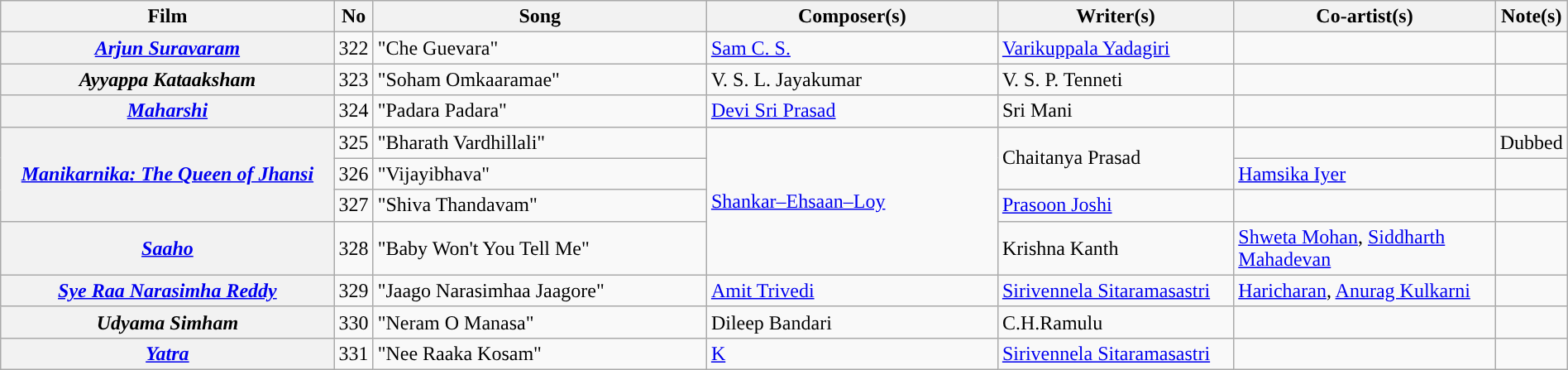<table class="wikitable plainrowheaders" width="100%" textcolor:#000;">
<tr style="background:#b0e0e66;">
<th scope="col" width=23%><strong>Film</strong></th>
<th>No</th>
<th scope="col" width="23%"><strong>Song</strong></th>
<th scope="col" width=20%><strong>Composer(s)</strong></th>
<th scope="col" width=16%><strong>Writer(s)</strong></th>
<th scope="col" width=18%><strong>Co-artist(s)</strong></th>
<th>Note(s)</th>
</tr>
<tr>
<th><em><a href='#'>Arjun Suravaram</a></em></th>
<td>322</td>
<td>"Che Guevara"</td>
<td><a href='#'>Sam C. S.</a></td>
<td><a href='#'>Varikuppala Yadagiri</a></td>
<td></td>
<td></td>
</tr>
<tr>
<th><em>Ayyappa Kataaksham</em></th>
<td>323</td>
<td>"Soham Omkaaramae"</td>
<td>V. S. L. Jayakumar</td>
<td>V. S. P. Tenneti</td>
<td></td>
<td></td>
</tr>
<tr>
<th><em><a href='#'>Maharshi</a></em></th>
<td>324</td>
<td>"Padara Padara"</td>
<td><a href='#'>Devi Sri Prasad</a></td>
<td>Sri Mani</td>
<td></td>
<td></td>
</tr>
<tr>
<th rowspan="3"><em><a href='#'>Manikarnika: The Queen of Jhansi</a></em></th>
<td>325</td>
<td>"Bharath Vardhillali"</td>
<td rowspan="4"><a href='#'>Shankar–Ehsaan–Loy</a></td>
<td rowspan="2">Chaitanya Prasad</td>
<td></td>
<td>Dubbed</td>
</tr>
<tr>
<td>326</td>
<td>"Vijayibhava"</td>
<td><a href='#'>Hamsika Iyer</a></td>
<td></td>
</tr>
<tr>
<td>327</td>
<td>"Shiva Thandavam"</td>
<td><a href='#'>Prasoon Joshi</a></td>
<td></td>
<td></td>
</tr>
<tr>
<th><em><a href='#'>Saaho</a></em></th>
<td>328</td>
<td>"Baby Won't You Tell Me"</td>
<td>Krishna Kanth</td>
<td><a href='#'>Shweta Mohan</a>, <a href='#'>Siddharth Mahadevan</a></td>
<td></td>
</tr>
<tr>
<th><em><a href='#'>Sye Raa Narasimha Reddy</a></em></th>
<td>329</td>
<td>"Jaago Narasimhaa Jaagore"</td>
<td><a href='#'>Amit Trivedi</a></td>
<td><a href='#'>Sirivennela Sitaramasastri</a></td>
<td><a href='#'>Haricharan</a>, <a href='#'>Anurag Kulkarni</a></td>
<td></td>
</tr>
<tr>
<th><em>Udyama Simham</em></th>
<td>330</td>
<td>"Neram O Manasa"</td>
<td>Dileep Bandari</td>
<td>C.H.Ramulu</td>
<td></td>
<td></td>
</tr>
<tr>
<th><em><a href='#'>Yatra</a></em></th>
<td>331</td>
<td>"Nee Raaka Kosam"</td>
<td><a href='#'>K</a></td>
<td><a href='#'>Sirivennela Sitaramasastri</a></td>
<td></td>
<td></td>
</tr>
</table>
